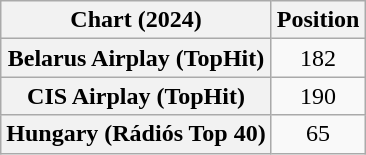<table class="wikitable sortable plainrowheaders" style="text-align:center;">
<tr>
<th scope="col">Chart (2024)</th>
<th scope="col">Position</th>
</tr>
<tr>
<th scope="row">Belarus Airplay (TopHit)</th>
<td>182</td>
</tr>
<tr>
<th scope="row">CIS Airplay (TopHit)</th>
<td>190</td>
</tr>
<tr>
<th scope="row">Hungary (Rádiós Top 40)</th>
<td>65</td>
</tr>
</table>
